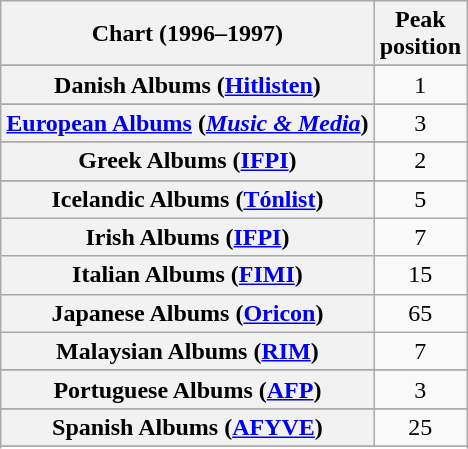<table class="wikitable sortable plainrowheaders" style="text-align:center">
<tr>
<th scope="col">Chart (1996–1997)</th>
<th scope="col">Peak<br>position</th>
</tr>
<tr>
</tr>
<tr>
</tr>
<tr>
</tr>
<tr>
</tr>
<tr>
</tr>
<tr>
</tr>
<tr>
<th scope="row">Danish Albums (<a href='#'>Hitlisten</a>)</th>
<td>1</td>
</tr>
<tr>
</tr>
<tr>
<th scope="row"><a href='#'>European Albums</a> (<em><a href='#'>Music & Media</a></em>)</th>
<td>3</td>
</tr>
<tr>
</tr>
<tr>
</tr>
<tr>
</tr>
<tr>
<th scope="row">Greek Albums (<a href='#'>IFPI</a>)</th>
<td>2</td>
</tr>
<tr>
</tr>
<tr>
<th scope="row">Icelandic Albums (<a href='#'>Tónlist</a>)</th>
<td>5</td>
</tr>
<tr>
<th scope="row">Irish Albums (<a href='#'>IFPI</a>)</th>
<td>7</td>
</tr>
<tr>
<th scope="row">Italian Albums (<a href='#'>FIMI</a>)</th>
<td>15</td>
</tr>
<tr>
<th scope="row">Japanese Albums (<a href='#'>Oricon</a>)</th>
<td>65</td>
</tr>
<tr>
<th scope="row">Malaysian Albums (<a href='#'>RIM</a>)</th>
<td>7</td>
</tr>
<tr>
</tr>
<tr>
</tr>
<tr>
<th scope="row">Portuguese Albums (<a href='#'>AFP</a>)</th>
<td>3</td>
</tr>
<tr>
</tr>
<tr>
<th scope="row">Spanish Albums (<a href='#'>AFYVE</a>)</th>
<td>25</td>
</tr>
<tr>
</tr>
<tr>
</tr>
<tr>
</tr>
<tr>
</tr>
<tr>
</tr>
<tr>
</tr>
</table>
